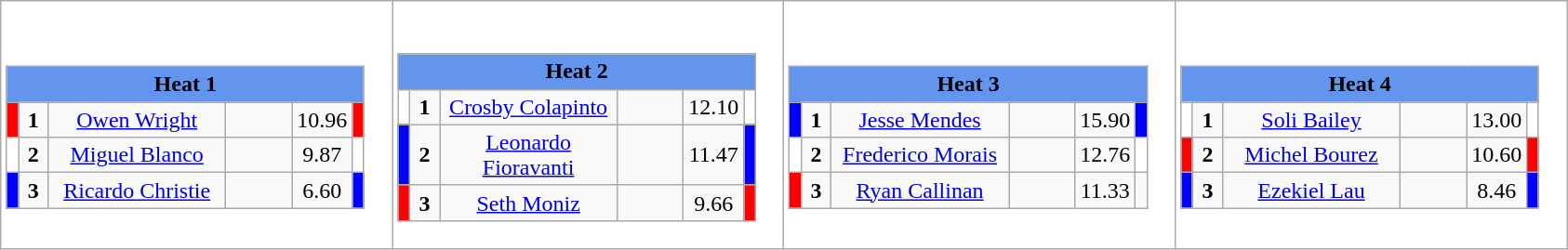<table class="wikitable" style="background:#fff;">
<tr>
<td><div><br><table class="wikitable">
<tr>
<td colspan="6"  style="text-align:center; background:#6495ed;"><strong>Heat 1</strong></td>
</tr>
<tr>
<td style="width:01px; background: #f00;"></td>
<td style="width:14px; text-align:center;"><strong>1</strong></td>
<td style="width:120px; text-align:center;"><a href='#'>Owen Wright</a></td>
<td style="width:40px; text-align:center;"></td>
<td style="width:20px; text-align:center;">10.96</td>
<td style="width:01px; background: #f00;"></td>
</tr>
<tr>
<td style="width:01px; background: #fff;"></td>
<td style="width:14px; text-align:center;"><strong>2</strong></td>
<td style="width:120px; text-align:center;"><a href='#'>Miguel Blanco</a></td>
<td style="width:40px; text-align:center;"></td>
<td style="width:20px; text-align:center;">9.87</td>
<td style="width:01px; background: #fff;"></td>
</tr>
<tr>
<td style="width:01px; background: #00f;"></td>
<td style="width:14px; text-align:center;"><strong>3</strong></td>
<td style="width:120px; text-align:center;"><a href='#'>Ricardo Christie</a></td>
<td style="width:40px; text-align:center;"></td>
<td style="width:20px; text-align:center;">6.60</td>
<td style="width:01px; background: #00f;"></td>
</tr>
</table>
</div></td>
<td><div><br><table class="wikitable">
<tr>
<td colspan="6"  style="text-align:center; background:#6495ed;"><strong>Heat 2</strong></td>
</tr>
<tr>
<td style="width:01px; background: #fff;"></td>
<td style="width:14px; text-align:center;"><strong>1</strong></td>
<td style="width:120px; text-align:center;"><a href='#'>Crosby Colapinto</a></td>
<td style="width:40px; text-align:center;"></td>
<td style="width:20px; text-align:center;">12.10</td>
<td style="width:01px; background: #fff;"></td>
</tr>
<tr>
<td style="width:01px; background: #00f;"></td>
<td style="width:14px; text-align:center;"><strong>2</strong></td>
<td style="width:120px; text-align:center;"><a href='#'>Leonardo Fioravanti</a></td>
<td style="width:40px; text-align:center;"></td>
<td style="width:20px; text-align:center;">11.47</td>
<td style="width:01px; background: #00f;"></td>
</tr>
<tr>
<td style="width:01px; background: #f00;"></td>
<td style="width:14px; text-align:center;"><strong>3</strong></td>
<td style="width:120px; text-align:center;"><a href='#'>Seth Moniz</a></td>
<td style="width:40px; text-align:center;"></td>
<td style="width:20px; text-align:center;">9.66</td>
<td style="width:01px; background: #f00;"></td>
</tr>
</table>
</div></td>
<td><div><br><table class="wikitable">
<tr>
<td colspan="6"  style="text-align:center; background:#6495ed;"><strong>Heat 3</strong></td>
</tr>
<tr>
<td style="width:01px; background: #00f;"></td>
<td style="width:14px; text-align:center;"><strong>1</strong></td>
<td style="width:120px; text-align:center;"><a href='#'>Jesse Mendes</a></td>
<td style="width:40px; text-align:center;"></td>
<td style="width:20px; text-align:center;">15.90</td>
<td style="width:01px; background: #00f;"></td>
</tr>
<tr>
<td style="width:01px; background: #fff;"></td>
<td style="width:14px; text-align:center;"><strong>2</strong></td>
<td style="width:120px; text-align:center;"><a href='#'>Frederico Morais</a></td>
<td style="width:40px; text-align:center;"></td>
<td style="width:20px; text-align:center;">12.76</td>
<td style="width:01px; background: #fff;"></td>
</tr>
<tr>
<td style="width:01px; background: #f00;"></td>
<td style="width:14px; text-align:center;"><strong>3</strong></td>
<td style="width:120px; text-align:center;"><a href='#'>Ryan Callinan</a></td>
<td style="width:40px; text-align:center;"></td>
<td style="width:20px; text-align:center;">11.33</td>
<td style="width:01px; background: f00;"></td>
</tr>
</table>
</div></td>
<td><div><br><table class="wikitable">
<tr>
<td colspan="6"  style="text-align:center; background:#6495ed;"><strong>Heat 4</strong></td>
</tr>
<tr>
<td style="width:01px; background: #fff;"></td>
<td style="width:14px; text-align:center;"><strong>1</strong></td>
<td style="width:120px; text-align:center;"><a href='#'>Soli Bailey</a></td>
<td style="width:40px; text-align:center;"></td>
<td style="width:20px; text-align:center;">13.00</td>
<td style="width:01px; background: #fff;"></td>
</tr>
<tr>
<td style="width:01px; background: #f00;"></td>
<td style="width:14px; text-align:center;"><strong>2</strong></td>
<td style="width:120px; text-align:center;"><a href='#'>Michel Bourez</a></td>
<td style="width:40px; text-align:center;"></td>
<td style="width:20px; text-align:center;">10.60</td>
<td style="width:01px; background: #f00;"></td>
</tr>
<tr>
<td style="width:01px; background: #00f;"></td>
<td style="width:14px; text-align:center;"><strong>3</strong></td>
<td style="width:120px; text-align:center;"><a href='#'>Ezekiel Lau</a></td>
<td style="width:40px; text-align:center;"></td>
<td style="width:20px; text-align:center;">8.46</td>
<td style="width:01px; background: #00f;"></td>
</tr>
</table>
</div></td>
</tr>
</table>
